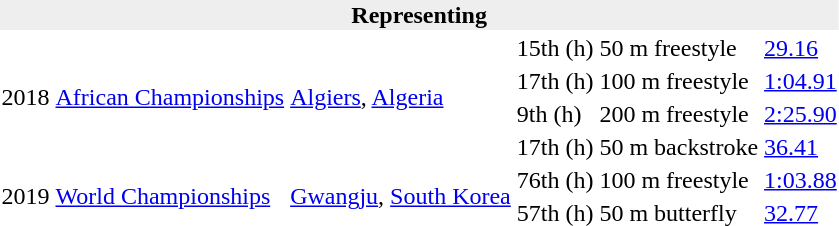<table>
<tr>
<th bgcolor="#eeeeee" colspan="6">Representing </th>
</tr>
<tr>
<td rowspan=4>2018</td>
<td rowspan=4><a href='#'>African Championships</a></td>
<td rowspan=4 align=left> <a href='#'>Algiers</a>, <a href='#'>Algeria</a></td>
<td>15th (h)</td>
<td>50 m freestyle</td>
<td><a href='#'>29.16</a></td>
</tr>
<tr>
<td>17th (h)</td>
<td>100 m freestyle</td>
<td><a href='#'>1:04.91</a></td>
</tr>
<tr>
<td>9th (h)</td>
<td>200 m freestyle</td>
<td><a href='#'>2:25.90</a></td>
</tr>
<tr>
<td>17th (h)</td>
<td>50 m backstroke</td>
<td><a href='#'>36.41</a></td>
</tr>
<tr>
<td rowspan=2>2019</td>
<td rowspan=2><a href='#'>World Championships</a></td>
<td rowspan=2 align=left> <a href='#'>Gwangju</a>, <a href='#'>South Korea</a></td>
<td>76th (h)</td>
<td>100 m freestyle</td>
<td><a href='#'>1:03.88</a></td>
</tr>
<tr>
<td>57th (h)</td>
<td>50 m butterfly</td>
<td><a href='#'>32.77</a></td>
</tr>
</table>
